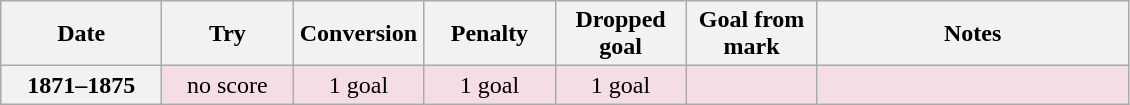<table class="wikitable">
<tr>
<th scope="col" width="100px">Date</th>
<th scope="col" width="80px">Try</th>
<th scope="col" width="80px">Conversion</th>
<th scope="col" width="80px">Penalty</th>
<th scope="col" width="80px">Dropped goal</th>
<th scope="col" width="80px">Goal from mark</th>
<th scope="col" width="200px">Notes</th>
</tr>
<tr style="text-align:center; background:#F4DDE7;">
<th rowspan="2">1871–1875</th>
<td>no score</td>
<td>1 goal</td>
<td>1 goal</td>
<td>1 goal</td>
<td></td>
<td rowspan="4"><br></td>
</tr>
</table>
